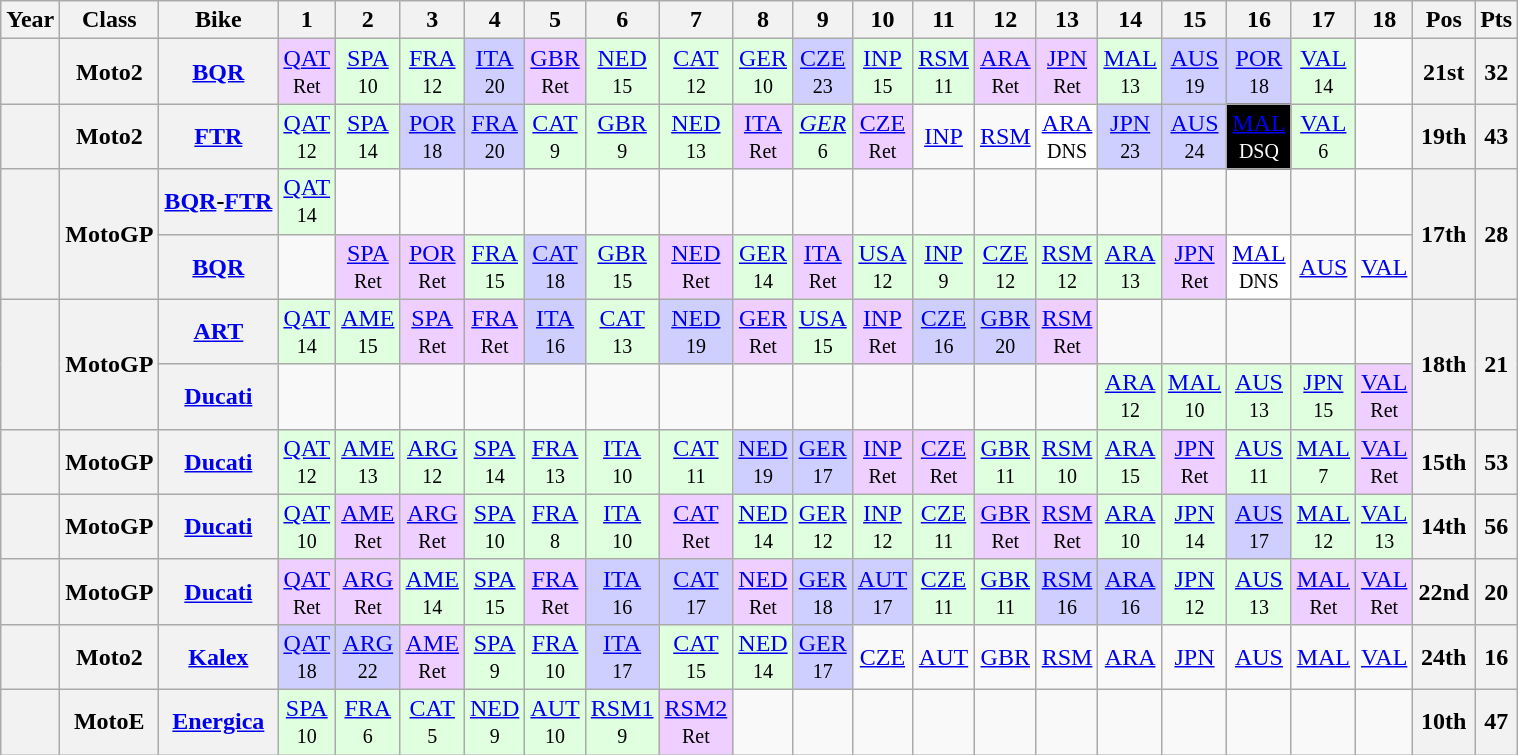<table class="wikitable" style="text-align:center">
<tr>
<th>Year</th>
<th>Class</th>
<th>Bike</th>
<th>1</th>
<th>2</th>
<th>3</th>
<th>4</th>
<th>5</th>
<th>6</th>
<th>7</th>
<th>8</th>
<th>9</th>
<th>10</th>
<th>11</th>
<th>12</th>
<th>13</th>
<th>14</th>
<th>15</th>
<th>16</th>
<th>17</th>
<th>18</th>
<th>Pos</th>
<th>Pts</th>
</tr>
<tr>
<th></th>
<th>Moto2</th>
<th><a href='#'>BQR</a></th>
<td style="background:#EFCFFF;"><a href='#'>QAT</a><br><small>Ret</small></td>
<td style="background:#dfffdf;"><a href='#'>SPA</a><br><small>10</small></td>
<td style="background:#dfffdf;"><a href='#'>FRA</a><br><small>12</small></td>
<td style="background:#cfcfff;"><a href='#'>ITA</a><br><small>20</small></td>
<td style="background:#EFCFFF;"><a href='#'>GBR</a><br><small>Ret</small></td>
<td style="background:#dfffdf;"><a href='#'>NED</a><br><small>15</small></td>
<td style="background:#dfffdf;"><a href='#'>CAT</a><br><small>12</small></td>
<td style="background:#dfffdf;"><a href='#'>GER</a><br><small>10</small></td>
<td style="background:#cfcfff;"><a href='#'>CZE</a><br><small>23</small></td>
<td style="background:#dfffdf;"><a href='#'>INP</a><br><small>15</small></td>
<td style="background:#dfffdf;"><a href='#'>RSM</a><br><small>11</small></td>
<td style="background:#EFCFFF;"><a href='#'>ARA</a><br><small>Ret</small></td>
<td style="background:#EFCFFF;"><a href='#'>JPN</a><br><small>Ret</small></td>
<td style="background:#dfffdf;"><a href='#'>MAL</a><br><small>13</small></td>
<td style="background:#cfcfff;"><a href='#'>AUS</a><br><small>19</small></td>
<td style="background:#cfcfff;"><a href='#'>POR</a><br><small>18</small></td>
<td style="background:#dfffdf;"><a href='#'>VAL</a><br><small>14</small></td>
<td></td>
<th>21st</th>
<th>32</th>
</tr>
<tr>
<th></th>
<th>Moto2</th>
<th><a href='#'>FTR</a></th>
<td style="background:#dfffdf;"><a href='#'>QAT</a><br><small>12</small></td>
<td style="background:#dfffdf;"><a href='#'>SPA</a><br><small>14</small></td>
<td style="background:#cfcfff;"><a href='#'>POR</a><br><small>18</small></td>
<td style="background:#cfcfff;"><a href='#'>FRA</a><br><small>20</small></td>
<td style="background:#dfffdf;"><a href='#'>CAT</a><br><small>9</small></td>
<td style="background:#dfffdf;"><a href='#'>GBR</a><br><small>9</small></td>
<td style="background:#dfffdf;"><a href='#'>NED</a><br><small>13</small></td>
<td style="background:#EFCFFF;"><a href='#'>ITA</a><br><small>Ret</small></td>
<td style="background:#dfffdf;"><em><a href='#'>GER</a></em><br><small>6</small></td>
<td style="background:#EFCFFF;"><a href='#'>CZE</a><br><small>Ret</small></td>
<td><a href='#'>INP</a></td>
<td><a href='#'>RSM</a></td>
<td style="background:#ffffff;"><a href='#'>ARA</a><br><small>DNS</small></td>
<td style="background:#cfcfff;"><a href='#'>JPN</a><br><small>23</small></td>
<td style="background:#cfcfff;"><a href='#'>AUS</a><br><small>24</small></td>
<td style="background:black; color:white;"><a href='#'><span>MAL</span></a><br><small>DSQ</small></td>
<td style="background:#dfffdf;"><a href='#'>VAL</a><br><small>6</small></td>
<td></td>
<th>19th</th>
<th>43</th>
</tr>
<tr>
<th rowspan=2></th>
<th rowspan=2>MotoGP</th>
<th><a href='#'>BQR</a>-<a href='#'>FTR</a></th>
<td style="background:#DFFFDF;"><a href='#'>QAT</a><br><small>14</small></td>
<td></td>
<td></td>
<td></td>
<td></td>
<td></td>
<td></td>
<td></td>
<td></td>
<td></td>
<td></td>
<td></td>
<td></td>
<td></td>
<td></td>
<td></td>
<td></td>
<td></td>
<th rowspan=2>17th</th>
<th rowspan=2>28</th>
</tr>
<tr>
<th><a href='#'>BQR</a></th>
<td></td>
<td style="background:#EFCFFF;"><a href='#'>SPA</a><br><small>Ret</small></td>
<td style="background:#EFCFFF;"><a href='#'>POR</a><br><small>Ret</small></td>
<td style="background:#DFFFDF;"><a href='#'>FRA</a><br><small>15</small></td>
<td style="background:#cfcfff;"><a href='#'>CAT</a><br><small>18</small></td>
<td style="background:#DFFFDF;"><a href='#'>GBR</a><br><small>15</small></td>
<td style="background:#EFCFFF;"><a href='#'>NED</a><br><small>Ret</small></td>
<td style="background:#DFFFDF;"><a href='#'>GER</a><br><small>14</small></td>
<td style="background:#EFCFFF;"><a href='#'>ITA</a><br><small>Ret</small></td>
<td style="background:#DFFFDF;"><a href='#'>USA</a><br><small>12</small></td>
<td style="background:#DFFFDF;"><a href='#'>INP</a><br><small>9</small></td>
<td style="background:#DFFFDF;"><a href='#'>CZE</a><br><small>12</small></td>
<td style="background:#DFFFDF;"><a href='#'>RSM</a><br><small>12</small></td>
<td style="background:#DFFFDF;"><a href='#'>ARA</a><br><small>13</small></td>
<td style="background:#EFCFFF;"><a href='#'>JPN</a><br><small>Ret</small></td>
<td style="background:#FFFFFF;"><a href='#'>MAL</a><br><small>DNS</small></td>
<td><a href='#'>AUS</a></td>
<td><a href='#'>VAL</a></td>
</tr>
<tr>
<th rowspan=2></th>
<th rowspan=2>MotoGP</th>
<th><a href='#'>ART</a></th>
<td style="background:#DFFFDF;"><a href='#'>QAT</a><br><small>14</small></td>
<td style="background:#DFFFDF;"><a href='#'>AME</a><br><small>15</small></td>
<td style="background:#EFCFFF;"><a href='#'>SPA</a><br><small>Ret</small></td>
<td style="background:#EFCFFF;"><a href='#'>FRA</a><br><small>Ret</small></td>
<td style="background:#cfcfff;"><a href='#'>ITA</a><br><small>16</small></td>
<td style="background:#DFFFDF;"><a href='#'>CAT</a><br><small>13</small></td>
<td style="background:#cfcfff;"><a href='#'>NED</a><br><small>19</small></td>
<td style="background:#EFCFFF;"><a href='#'>GER</a><br><small>Ret</small></td>
<td style="background:#dfffdf;"><a href='#'>USA</a><br><small>15</small></td>
<td style="background:#EFCFFF;"><a href='#'>INP</a><br><small>Ret</small></td>
<td style="background:#cfcfff;"><a href='#'>CZE</a><br><small>16</small></td>
<td style="background:#cfcfff;"><a href='#'>GBR</a><br><small>20</small></td>
<td style="background:#EFCFFF;"><a href='#'>RSM</a><br><small>Ret</small></td>
<td></td>
<td></td>
<td></td>
<td></td>
<td></td>
<th rowspan=2>18th</th>
<th rowspan=2>21</th>
</tr>
<tr>
<th><a href='#'>Ducati</a></th>
<td></td>
<td></td>
<td></td>
<td></td>
<td></td>
<td></td>
<td></td>
<td></td>
<td></td>
<td></td>
<td></td>
<td></td>
<td></td>
<td style="background:#DFFFDF;"><a href='#'>ARA</a><br><small>12</small></td>
<td style="background:#dfffdf;"><a href='#'>MAL</a><br><small>10</small></td>
<td style="background:#DFFFDF;"><a href='#'>AUS</a><br><small>13</small></td>
<td style="background:#dfffdf;"><a href='#'>JPN</a><br><small>15</small></td>
<td style="background:#EFCFFF;"><a href='#'>VAL</a><br><small>Ret</small></td>
</tr>
<tr>
<th></th>
<th>MotoGP</th>
<th><a href='#'>Ducati</a></th>
<td style="background:#DFFFDF;"><a href='#'>QAT</a><br><small>12</small></td>
<td style="background:#dfffdf;"><a href='#'>AME</a><br><small>13</small></td>
<td style="background:#dfffdf;"><a href='#'>ARG</a><br><small>12</small></td>
<td style="background:#dfffdf;"><a href='#'>SPA</a><br><small>14</small></td>
<td style="background:#dfffdf;"><a href='#'>FRA</a><br><small>13</small></td>
<td style="background:#dfffdf;"><a href='#'>ITA</a><br><small>10</small></td>
<td style="background:#dfffdf;"><a href='#'>CAT</a><br><small>11</small></td>
<td style="background:#cfcfff;"><a href='#'>NED</a><br><small>19</small></td>
<td style="background:#cfcfff;"><a href='#'>GER</a><br><small>17</small></td>
<td style="background:#efcfff;"><a href='#'>INP</a><br><small>Ret</small></td>
<td style="background:#efcfff;"><a href='#'>CZE</a><br><small>Ret</small></td>
<td style="background:#dfffdf;"><a href='#'>GBR</a><br><small>11</small></td>
<td style="background:#dfffdf;"><a href='#'>RSM</a><br><small>10</small></td>
<td style="background:#dfffdf;"><a href='#'>ARA</a><br><small>15</small></td>
<td style="background:#efcfff;"><a href='#'>JPN</a><br><small>Ret</small></td>
<td style="background:#dfffdf;"><a href='#'>AUS</a><br><small>11</small></td>
<td style="background:#dfffdf;"><a href='#'>MAL</a><br><small>7</small></td>
<td style="background:#efcfff;"><a href='#'>VAL</a><br><small>Ret</small></td>
<th>15th</th>
<th>53</th>
</tr>
<tr>
<th></th>
<th>MotoGP</th>
<th><a href='#'>Ducati</a></th>
<td style="background:#dfffdf;"><a href='#'>QAT</a><br><small>10</small></td>
<td style="background:#efcfff;"><a href='#'>AME</a><br><small>Ret</small></td>
<td style="background:#efcfff;"><a href='#'>ARG</a><br><small>Ret</small></td>
<td style="background:#dfffdf;"><a href='#'>SPA</a><br><small>10</small></td>
<td style="background:#dfffdf;"><a href='#'>FRA</a><br><small>8</small></td>
<td style="background:#dfffdf;"><a href='#'>ITA</a><br><small>10</small></td>
<td style="background:#efcfff;"><a href='#'>CAT</a><br><small>Ret</small></td>
<td style="background:#dfffdf;"><a href='#'>NED</a><br><small>14</small></td>
<td style="background:#dfffdf;"><a href='#'>GER</a><br><small>12</small></td>
<td style="background:#dfffdf;"><a href='#'>INP</a><br><small>12</small></td>
<td style="background:#dfffdf;"><a href='#'>CZE</a><br><small>11</small></td>
<td style="background:#efcfff;"><a href='#'>GBR</a><br><small>Ret</small></td>
<td style="background:#efcfff;"><a href='#'>RSM</a><br><small>Ret</small></td>
<td style="background:#dfffdf;"><a href='#'>ARA</a><br><small>10</small></td>
<td style="background:#dfffdf;"><a href='#'>JPN</a><br><small>14</small></td>
<td style="background:#cfcfff;"><a href='#'>AUS</a><br><small>17</small></td>
<td style="background:#dfffdf;"><a href='#'>MAL</a><br><small>12</small></td>
<td style="background:#dfffdf;"><a href='#'>VAL</a><br><small>13</small></td>
<th>14th</th>
<th>56</th>
</tr>
<tr>
<th></th>
<th>MotoGP</th>
<th><a href='#'>Ducati</a></th>
<td style="background:#efcfff;"><a href='#'>QAT</a><br><small>Ret</small></td>
<td style="background:#efcfff;"><a href='#'>ARG</a><br><small>Ret</small></td>
<td style="background:#dfffdf;"><a href='#'>AME</a><br><small>14</small></td>
<td style="background:#dfffdf;"><a href='#'>SPA</a><br><small>15</small></td>
<td style="background:#efcfff;"><a href='#'>FRA</a><br><small>Ret</small></td>
<td style="background:#cfcfff;"><a href='#'>ITA</a><br><small>16</small></td>
<td style="background:#cfcfff;"><a href='#'>CAT</a><br><small>17</small></td>
<td style="background:#efcfff;"><a href='#'>NED</a><br><small>Ret</small></td>
<td style="background:#cfcfff;"><a href='#'>GER</a><br><small>18</small></td>
<td style="background:#cfcfff;"><a href='#'>AUT</a><br><small>17</small></td>
<td style="background:#dfffdf;"><a href='#'>CZE</a><br><small>11</small></td>
<td style="background:#dfffdf;"><a href='#'>GBR</a><br><small>11</small></td>
<td style="background:#cfcfff;"><a href='#'>RSM</a><br><small>16</small></td>
<td style="background:#cfcfff;"><a href='#'>ARA</a><br><small>16</small></td>
<td style="background:#dfffdf;"><a href='#'>JPN</a><br><small>12</small></td>
<td style="background:#dfffdf;"><a href='#'>AUS</a><br><small>13</small></td>
<td style="background:#efcfff;"><a href='#'>MAL</a><br><small>Ret</small></td>
<td style="background:#efcfff;"><a href='#'>VAL</a><br><small>Ret</small></td>
<th>22nd</th>
<th>20</th>
</tr>
<tr>
<th></th>
<th>Moto2</th>
<th><a href='#'>Kalex</a></th>
<td style="background:#cfcfff;"><a href='#'>QAT</a><br><small>18</small></td>
<td style="background:#cfcfff;"><a href='#'>ARG</a><br><small>22</small></td>
<td style="background:#efcfff;"><a href='#'>AME</a><br><small>Ret</small></td>
<td style="background:#dfffdf;"><a href='#'>SPA</a><br><small>9</small></td>
<td style="background:#dfffdf;"><a href='#'>FRA</a><br><small>10</small></td>
<td style="background:#cfcfff;"><a href='#'>ITA</a><br><small>17</small></td>
<td style="background:#dfffdf;"><a href='#'>CAT</a><br><small>15</small></td>
<td style="background:#dfffdf;"><a href='#'>NED</a><br><small>14</small></td>
<td style="background:#cfcfff;"><a href='#'>GER</a><br><small>17</small></td>
<td><a href='#'>CZE</a></td>
<td><a href='#'>AUT</a></td>
<td><a href='#'>GBR</a></td>
<td><a href='#'>RSM</a></td>
<td><a href='#'>ARA</a></td>
<td><a href='#'>JPN</a></td>
<td><a href='#'>AUS</a></td>
<td><a href='#'>MAL</a></td>
<td><a href='#'>VAL</a></td>
<th>24th</th>
<th>16</th>
</tr>
<tr>
<th></th>
<th>MotoE</th>
<th><a href='#'>Energica</a></th>
<td style="background:#dfffdf;"><a href='#'>SPA</a><br><small>10</small></td>
<td style="background:#dfffdf;"><a href='#'>FRA</a><br><small>6</small></td>
<td style="background:#dfffdf;"><a href='#'>CAT</a><br><small>5</small></td>
<td style="background:#dfffdf;"><a href='#'>NED</a><br><small>9</small></td>
<td style="background:#dfffdf;"><a href='#'>AUT</a><br><small>10</small></td>
<td style="background:#dfffdf;"><a href='#'>RSM1</a><br><small>9</small></td>
<td style="background:#efcfff;"><a href='#'>RSM2</a><br><small>Ret</small></td>
<td></td>
<td></td>
<td></td>
<td></td>
<td></td>
<td></td>
<td></td>
<td></td>
<td></td>
<td></td>
<td></td>
<th>10th</th>
<th>47</th>
</tr>
</table>
